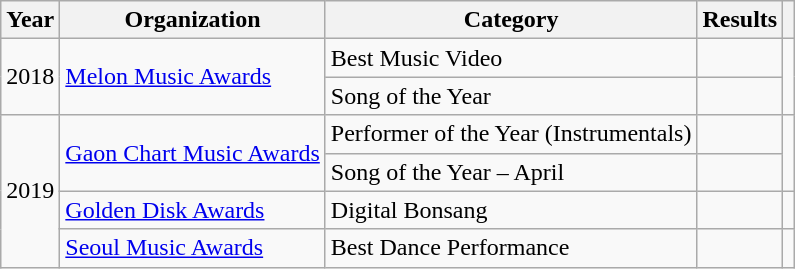<table class="wikitable sortable plainrowheaders">
<tr>
<th scope="col">Year</th>
<th scope="col">Organization</th>
<th scope="col">Category</th>
<th scope="col">Results</th>
<th scope="col" class="unsortable"></th>
</tr>
<tr>
<td rowspan="2">2018</td>
<td rowspan="2"><a href='#'>Melon Music Awards</a></td>
<td>Best Music Video</td>
<td></td>
<td rowspan="2"></td>
</tr>
<tr>
<td>Song of the Year</td>
<td></td>
</tr>
<tr>
<td rowspan="4">2019</td>
<td rowspan="2"><a href='#'>Gaon Chart Music Awards</a></td>
<td>Performer of the Year (Instrumentals)</td>
<td></td>
<td rowspan="2"></td>
</tr>
<tr>
<td>Song of the Year – April</td>
<td></td>
</tr>
<tr>
<td><a href='#'>Golden Disk Awards</a></td>
<td>Digital Bonsang</td>
<td></td>
<td></td>
</tr>
<tr>
<td><a href='#'>Seoul Music Awards</a></td>
<td>Best Dance Performance</td>
<td></td>
<td></td>
</tr>
</table>
